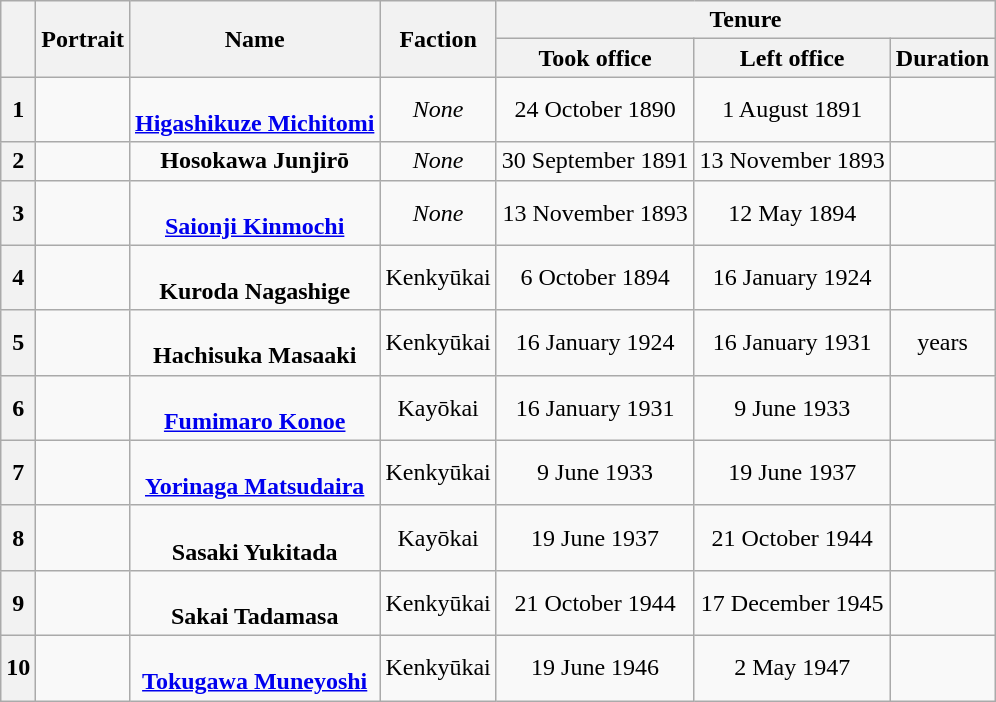<table class=wikitable style="text-align:center">
<tr>
<th rowspan=2></th>
<th rowspan=2>Portrait</th>
<th rowspan=2>Name<br></th>
<th rowspan=2>Faction</th>
<th colspan=3>Tenure</th>
</tr>
<tr>
<th>Took office</th>
<th>Left office</th>
<th>Duration</th>
</tr>
<tr>
<th>1</th>
<td></td>
<td><a href='#'><br><strong>Higashikuze Michitomi</strong></a><br></td>
<td><em>None</em></td>
<td>24 October 1890</td>
<td>1 August 1891</td>
<td></td>
</tr>
<tr>
<th>2</th>
<td></td>
<td><strong>Hosokawa Junjirō</strong><br></td>
<td><em>None</em></td>
<td>30 September 1891</td>
<td>13 November 1893</td>
<td></td>
</tr>
<tr>
<th>3</th>
<td></td>
<td><a href='#'><br><strong>Saionji Kinmochi</strong></a><br></td>
<td><em>None</em></td>
<td>13 November 1893</td>
<td>12 May 1894</td>
<td></td>
</tr>
<tr>
<th>4</th>
<td></td>
<td><br><strong>Kuroda Nagashige</strong><br></td>
<td>Kenkyūkai</td>
<td>6 October 1894</td>
<td>16 January 1924</td>
<td></td>
</tr>
<tr>
<th>5</th>
<td></td>
<td><br><strong>Hachisuka Masaaki</strong><br></td>
<td>Kenkyūkai</td>
<td>16 January 1924</td>
<td>16 January 1931</td>
<td> years</td>
</tr>
<tr>
<th>6</th>
<td></td>
<td><a href='#'><br><strong>Fumimaro Konoe</strong></a><br></td>
<td>Kayōkai</td>
<td>16 January 1931</td>
<td>9 June 1933</td>
<td></td>
</tr>
<tr>
<th>7</th>
<td></td>
<td><a href='#'><br><strong>Yorinaga Matsudaira</strong></a><br></td>
<td>Kenkyūkai</td>
<td>9 June 1933</td>
<td>19 June 1937</td>
<td></td>
</tr>
<tr>
<th>8</th>
<td></td>
<td><br><strong>Sasaki Yukitada</strong><br></td>
<td>Kayōkai</td>
<td>19 June 1937</td>
<td>21 October 1944</td>
<td></td>
</tr>
<tr>
<th>9</th>
<td></td>
<td><br><strong>Sakai Tadamasa</strong><br></td>
<td>Kenkyūkai</td>
<td>21 October 1944</td>
<td>17 December 1945</td>
<td></td>
</tr>
<tr>
<th>10</th>
<td></td>
<td><a href='#'><br><strong>Tokugawa Muneyoshi</strong></a><br></td>
<td>Kenkyūkai</td>
<td>19 June 1946</td>
<td>2 May 1947</td>
<td></td>
</tr>
</table>
